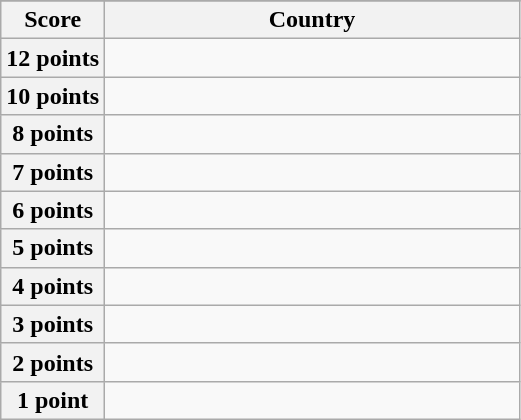<table class="wikitable">
<tr>
</tr>
<tr>
<th scope="col" width="20%">Score</th>
<th scope="col">Country</th>
</tr>
<tr>
<th scope="row">12 points</th>
<td></td>
</tr>
<tr>
<th scope="row">10 points</th>
<td></td>
</tr>
<tr>
<th scope="row">8 points</th>
<td></td>
</tr>
<tr>
<th scope="row">7 points</th>
<td></td>
</tr>
<tr>
<th scope="row">6 points</th>
<td></td>
</tr>
<tr>
<th scope="row">5 points</th>
<td></td>
</tr>
<tr>
<th scope="row">4 points</th>
<td></td>
</tr>
<tr>
<th scope="row">3 points</th>
<td></td>
</tr>
<tr>
<th scope="row">2 points</th>
<td></td>
</tr>
<tr>
<th scope="row">1 point</th>
<td></td>
</tr>
</table>
